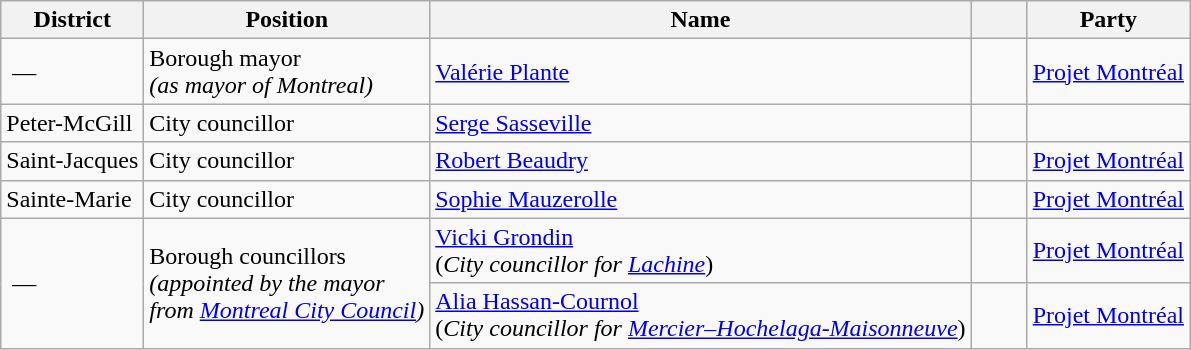<table class="wikitable" border="1">
<tr>
<th>District</th>
<th>Position</th>
<th>Name</th>
<th width="30px"> </th>
<th>Party</th>
</tr>
<tr>
<td> —</td>
<td>Borough mayor<br><em>(as mayor of Montreal)</em></td>
<td><a href='#'>Valérie Plante</a></td>
<td> </td>
<td><a href='#'>Projet Montréal</a></td>
</tr>
<tr>
<td>Peter-McGill</td>
<td>City councillor</td>
<td><a href='#'>Serge Sasseville</a></td>
<td> </td>
<td></td>
</tr>
<tr>
<td>Saint-Jacques</td>
<td>City councillor</td>
<td><a href='#'>Robert Beaudry</a></td>
<td> </td>
<td><a href='#'>Projet Montréal</a></td>
</tr>
<tr>
<td>Sainte-Marie</td>
<td>City councillor</td>
<td><a href='#'>Sophie Mauzerolle</a></td>
<td> </td>
<td><a href='#'>Projet Montréal</a></td>
</tr>
<tr>
<td rowspan=2> —</td>
<td rowspan=2>Borough councillors<br><em>(appointed by the mayor<br>from <a href='#'>Montreal City Council</a>)</em></td>
<td><a href='#'>Vicki Grondin</a><br><span>(<em>City councillor for <a href='#'>Lachine</a></em>)</span></td>
<td> </td>
<td><a href='#'>Projet Montréal</a></td>
</tr>
<tr>
<td><a href='#'>Alia Hassan-Cournol</a><br><span>(<em>City councillor for <a href='#'>Mercier–Hochelaga-Maisonneuve</a></em>)</span></td>
<td> </td>
<td><a href='#'>Projet Montréal</a></td>
</tr>
</table>
